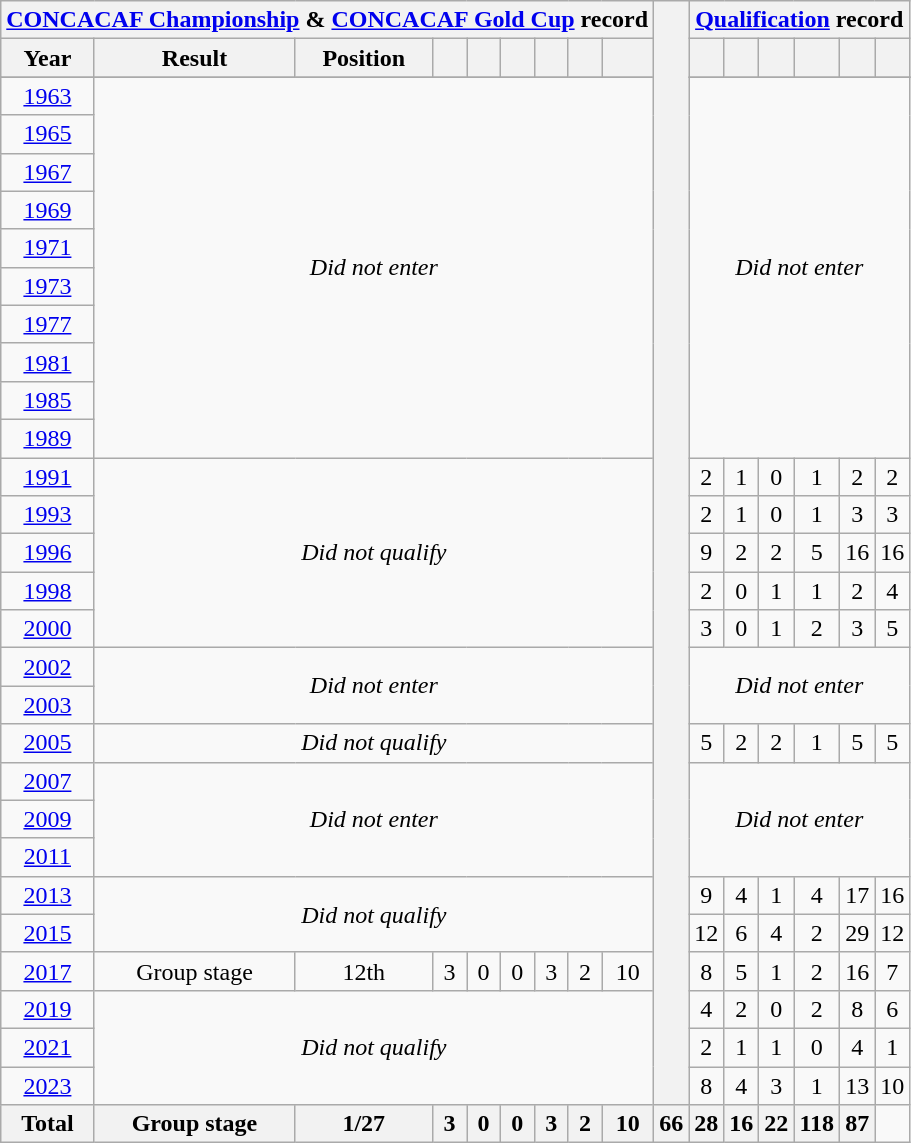<table class="wikitable" style="text-align: center;">
<tr>
<th colspan=9><a href='#'>CONCACAF Championship</a> & <a href='#'>CONCACAF Gold Cup</a> record</th>
<th rowspan=30></th>
<th colspan=6><a href='#'>Qualification</a> record</th>
</tr>
<tr>
<th>Year</th>
<th>Result</th>
<th>Position</th>
<th></th>
<th></th>
<th></th>
<th></th>
<th></th>
<th></th>
<th></th>
<th></th>
<th></th>
<th></th>
<th></th>
<th></th>
</tr>
<tr>
</tr>
<tr>
<td> <a href='#'>1963</a></td>
<td colspan=8 rowspan=10><em>Did not enter</em></td>
<td colspan=6 rowspan=10><em>Did not enter</em></td>
</tr>
<tr>
<td> <a href='#'>1965</a></td>
</tr>
<tr>
<td> <a href='#'>1967</a></td>
</tr>
<tr>
<td> <a href='#'>1969</a></td>
</tr>
<tr>
<td> <a href='#'>1971</a></td>
</tr>
<tr>
<td> <a href='#'>1973</a></td>
</tr>
<tr>
<td> <a href='#'>1977</a></td>
</tr>
<tr>
<td> <a href='#'>1981</a></td>
</tr>
<tr>
<td><a href='#'>1985</a></td>
</tr>
<tr>
<td><a href='#'>1989</a></td>
</tr>
<tr>
<td> <a href='#'>1991</a></td>
<td colspan=8 rowspan=5><em>Did not qualify</em></td>
<td>2</td>
<td>1</td>
<td>0</td>
<td>1</td>
<td>2</td>
<td>2</td>
</tr>
<tr>
<td> <a href='#'>1993</a></td>
<td>2</td>
<td>1</td>
<td>0</td>
<td>1</td>
<td>3</td>
<td>3</td>
</tr>
<tr>
<td> <a href='#'>1996</a></td>
<td>9</td>
<td>2</td>
<td>2</td>
<td>5</td>
<td>16</td>
<td>16</td>
</tr>
<tr>
<td> <a href='#'>1998</a></td>
<td>2</td>
<td>0</td>
<td>1</td>
<td>1</td>
<td>2</td>
<td>4</td>
</tr>
<tr>
<td> <a href='#'>2000</a></td>
<td>3</td>
<td>0</td>
<td>1</td>
<td>2</td>
<td>3</td>
<td>5</td>
</tr>
<tr>
<td> <a href='#'>2002</a></td>
<td colspan=8 rowspan=2><em>Did not enter</em></td>
<td colspan=6 rowspan=2><em>Did not enter</em></td>
</tr>
<tr>
<td>  <a href='#'>2003</a></td>
</tr>
<tr>
<td> <a href='#'>2005</a></td>
<td colspan=8><em>Did not qualify</em></td>
<td>5</td>
<td>2</td>
<td>2</td>
<td>1</td>
<td>5</td>
<td>5</td>
</tr>
<tr>
<td> <a href='#'>2007</a></td>
<td colspan=8 rowspan=3><em>Did not enter</em></td>
<td colspan=6 rowspan=3><em>Did not enter</em></td>
</tr>
<tr>
<td> <a href='#'>2009</a></td>
</tr>
<tr>
<td> <a href='#'>2011</a></td>
</tr>
<tr>
<td> <a href='#'>2013</a></td>
<td colspan=8 rowspan=2><em>Did not qualify</em></td>
<td>9</td>
<td>4</td>
<td>1</td>
<td>4</td>
<td>17</td>
<td>16</td>
</tr>
<tr>
<td>  <a href='#'>2015</a></td>
<td>12</td>
<td>6</td>
<td>4</td>
<td>2</td>
<td>29</td>
<td>12</td>
</tr>
<tr>
<td> <a href='#'>2017</a></td>
<td>Group stage</td>
<td>12th</td>
<td>3</td>
<td>0</td>
<td>0</td>
<td>3</td>
<td>2</td>
<td>10</td>
<td>8</td>
<td>5</td>
<td>1</td>
<td>2</td>
<td>16</td>
<td>7</td>
</tr>
<tr>
<td>   <a href='#'>2019</a></td>
<td colspan=8 rowspan="3"><em>Did not qualify</em></td>
<td>4</td>
<td>2</td>
<td>0</td>
<td>2</td>
<td>8</td>
<td>6</td>
</tr>
<tr>
<td> <a href='#'>2021</a></td>
<td>2</td>
<td>1</td>
<td>1</td>
<td>0</td>
<td>4</td>
<td>1</td>
</tr>
<tr>
<td>  <a href='#'>2023</a></td>
<td>8</td>
<td>4</td>
<td>3</td>
<td>1</td>
<td>13</td>
<td>10</td>
</tr>
<tr>
<th>Total</th>
<th>Group stage</th>
<th>1/27</th>
<th>3</th>
<th>0</th>
<th>0</th>
<th>3</th>
<th>2</th>
<th>10</th>
<th>66</th>
<th>28</th>
<th>16</th>
<th>22</th>
<th>118</th>
<th>87</th>
</tr>
</table>
